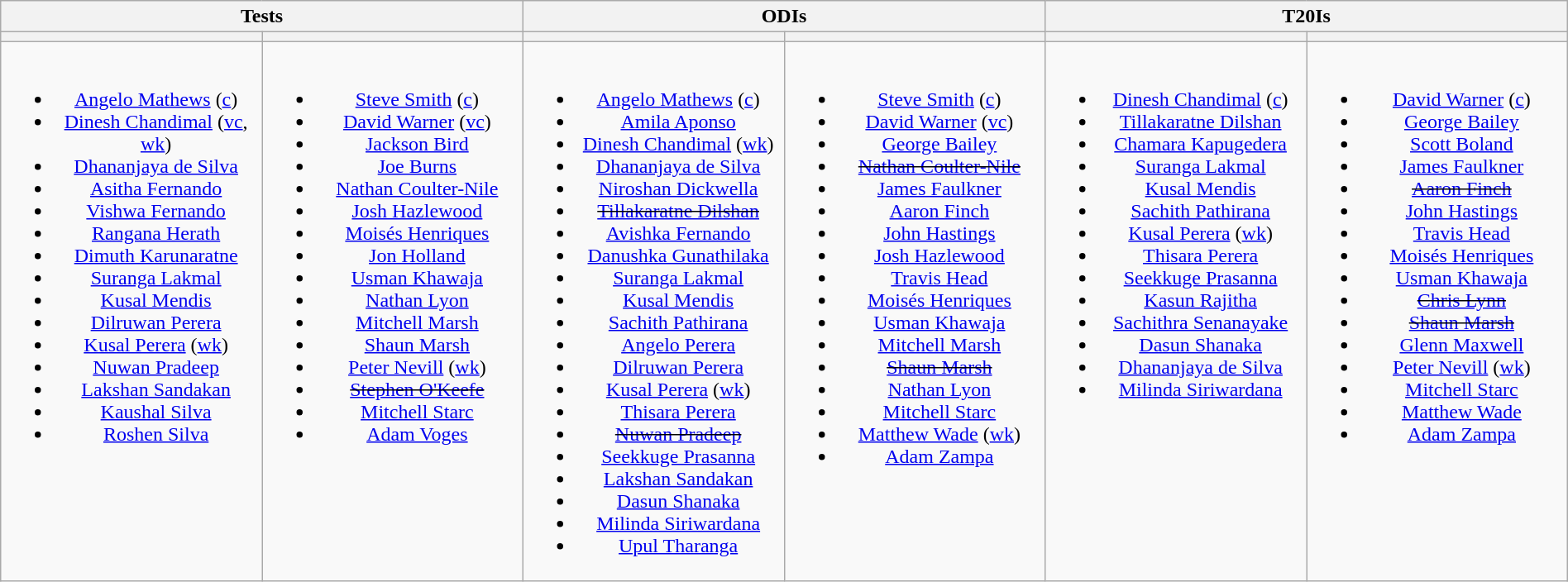<table class="wikitable" style="text-align:center; margin:auto">
<tr>
<th colspan=2>Tests</th>
<th colspan=2>ODIs</th>
<th colspan=2>T20Is</th>
</tr>
<tr>
<th style="width:16%"></th>
<th style="width:16%"></th>
<th style="width:16%"></th>
<th style="width:16%"></th>
<th style="width:16%"></th>
<th style="width:16%"></th>
</tr>
<tr style="vertical-align:top">
<td><br><ul><li><a href='#'>Angelo Mathews</a> (<a href='#'>c</a>)</li><li><a href='#'>Dinesh Chandimal</a> (<a href='#'>vc</a>, <a href='#'>wk</a>)</li><li><a href='#'>Dhananjaya de Silva</a></li><li><a href='#'>Asitha Fernando</a></li><li><a href='#'>Vishwa Fernando</a></li><li><a href='#'>Rangana Herath</a></li><li><a href='#'>Dimuth Karunaratne</a></li><li><a href='#'>Suranga Lakmal</a></li><li><a href='#'>Kusal Mendis</a></li><li><a href='#'>Dilruwan Perera</a></li><li><a href='#'>Kusal Perera</a> (<a href='#'>wk</a>)</li><li><a href='#'>Nuwan Pradeep</a></li><li><a href='#'>Lakshan Sandakan</a></li><li><a href='#'>Kaushal Silva</a></li><li><a href='#'>Roshen Silva</a></li></ul></td>
<td><br><ul><li><a href='#'>Steve Smith</a> (<a href='#'>c</a>)</li><li><a href='#'>David Warner</a> (<a href='#'>vc</a>)</li><li><a href='#'>Jackson Bird</a></li><li><a href='#'>Joe Burns</a></li><li><a href='#'>Nathan Coulter-Nile</a></li><li><a href='#'>Josh Hazlewood</a></li><li><a href='#'>Moisés Henriques</a></li><li><a href='#'>Jon Holland</a></li><li><a href='#'>Usman Khawaja</a></li><li><a href='#'>Nathan Lyon</a></li><li><a href='#'>Mitchell Marsh</a></li><li><a href='#'>Shaun Marsh</a></li><li><a href='#'>Peter Nevill</a> (<a href='#'>wk</a>)</li><li><s><a href='#'>Stephen O'Keefe</a></s></li><li><a href='#'>Mitchell Starc</a></li><li><a href='#'>Adam Voges</a></li></ul></td>
<td><br><ul><li><a href='#'>Angelo Mathews</a> (<a href='#'>c</a>)</li><li><a href='#'>Amila Aponso</a></li><li><a href='#'>Dinesh Chandimal</a> (<a href='#'>wk</a>)</li><li><a href='#'>Dhananjaya de Silva</a></li><li><a href='#'>Niroshan Dickwella</a></li><li><s><a href='#'>Tillakaratne Dilshan</a></s></li><li><a href='#'>Avishka Fernando</a></li><li><a href='#'>Danushka Gunathilaka</a></li><li><a href='#'>Suranga Lakmal</a></li><li><a href='#'>Kusal Mendis</a></li><li><a href='#'>Sachith Pathirana</a></li><li><a href='#'>Angelo Perera</a></li><li><a href='#'>Dilruwan Perera</a></li><li><a href='#'>Kusal Perera</a> (<a href='#'>wk</a>)</li><li><a href='#'>Thisara Perera</a></li><li><s><a href='#'>Nuwan Pradeep</a></s></li><li><a href='#'>Seekkuge Prasanna</a></li><li><a href='#'>Lakshan Sandakan</a></li><li><a href='#'>Dasun Shanaka</a></li><li><a href='#'>Milinda Siriwardana</a></li><li><a href='#'>Upul Tharanga</a></li></ul></td>
<td><br><ul><li><a href='#'>Steve Smith</a> (<a href='#'>c</a>)</li><li><a href='#'>David Warner</a> (<a href='#'>vc</a>)</li><li><a href='#'>George Bailey</a></li><li><s><a href='#'>Nathan Coulter-Nile</a></s></li><li><a href='#'> James Faulkner</a></li><li><a href='#'>Aaron Finch</a></li><li><a href='#'>John Hastings</a></li><li><a href='#'>Josh Hazlewood</a></li><li><a href='#'>Travis Head</a></li><li><a href='#'>Moisés Henriques</a></li><li><a href='#'>Usman Khawaja</a></li><li><a href='#'>Mitchell Marsh</a></li><li><s><a href='#'>Shaun Marsh</a></s></li><li><a href='#'>Nathan Lyon</a></li><li><a href='#'>Mitchell Starc</a></li><li><a href='#'>Matthew Wade</a> (<a href='#'>wk</a>)</li><li><a href='#'>Adam Zampa</a></li></ul></td>
<td><br><ul><li><a href='#'>Dinesh Chandimal</a> (<a href='#'>c</a>)</li><li><a href='#'>Tillakaratne Dilshan</a></li><li><a href='#'>Chamara Kapugedera</a></li><li><a href='#'>Suranga Lakmal</a></li><li><a href='#'>Kusal Mendis</a></li><li><a href='#'>Sachith Pathirana</a></li><li><a href='#'>Kusal Perera</a> (<a href='#'>wk</a>)</li><li><a href='#'>Thisara Perera</a></li><li><a href='#'>Seekkuge Prasanna</a></li><li><a href='#'>Kasun Rajitha</a></li><li><a href='#'>Sachithra Senanayake</a></li><li><a href='#'>Dasun Shanaka</a></li><li><a href='#'>Dhananjaya de Silva</a></li><li><a href='#'>Milinda Siriwardana</a></li></ul></td>
<td><br><ul><li><a href='#'>David Warner</a> (<a href='#'>c</a>)</li><li><a href='#'>George Bailey</a></li><li><a href='#'>Scott Boland</a></li><li><a href='#'> James Faulkner</a></li><li><s><a href='#'>Aaron Finch</a></s></li><li><a href='#'>John Hastings</a></li><li><a href='#'>Travis Head</a></li><li><a href='#'>Moisés Henriques</a></li><li><a href='#'>Usman Khawaja</a></li><li><s><a href='#'>Chris Lynn</a></s></li><li><s><a href='#'>Shaun Marsh</a></s></li><li><a href='#'>Glenn Maxwell</a></li><li><a href='#'>Peter Nevill</a> (<a href='#'>wk</a>)</li><li><a href='#'>Mitchell Starc</a></li><li><a href='#'>Matthew Wade</a></li><li><a href='#'>Adam Zampa</a></li></ul></td>
</tr>
</table>
